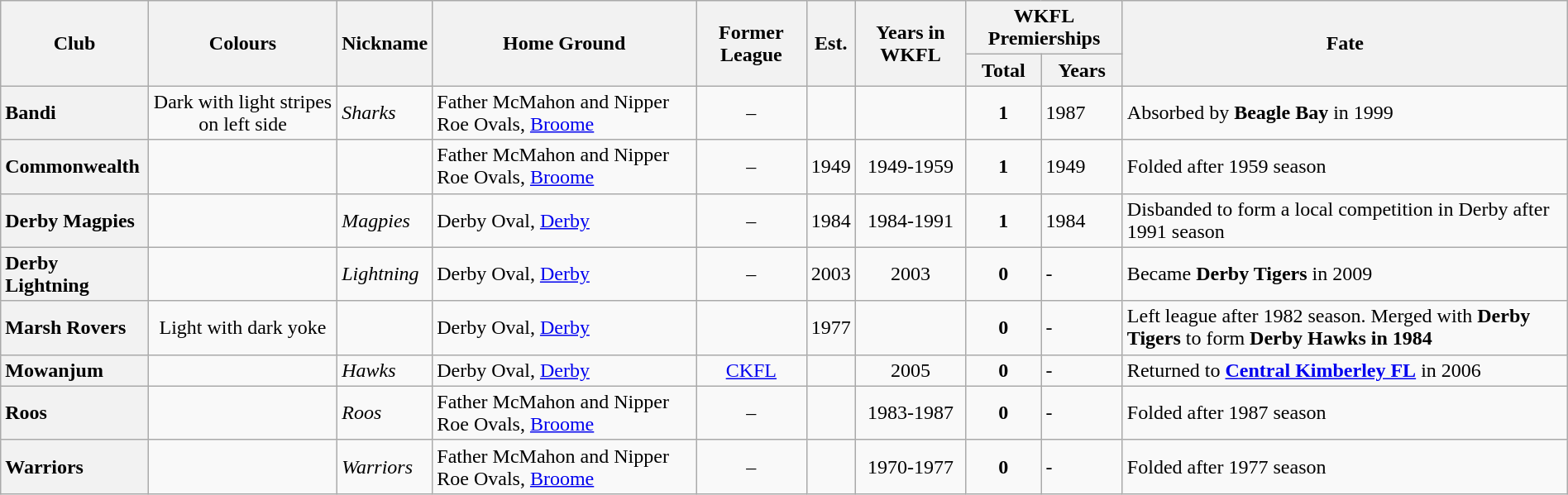<table class="wikitable sortable" style="text-align:center; width:100%">
<tr>
<th rowspan="2">Club</th>
<th rowspan="2">Colours</th>
<th rowspan="2">Nickname</th>
<th rowspan="2">Home Ground</th>
<th rowspan="2">Former League</th>
<th rowspan="2">Est.</th>
<th rowspan="2">Years in WKFL</th>
<th colspan="2">WKFL Premierships</th>
<th rowspan="2">Fate</th>
</tr>
<tr>
<th>Total</th>
<th>Years</th>
</tr>
<tr>
<th style="text-align:left">Bandi</th>
<td>Dark with light stripes on left side</td>
<td align="left"><em>Sharks</em></td>
<td align="left">Father McMahon and Nipper Roe Ovals, <a href='#'>Broome</a></td>
<td>–</td>
<td></td>
<td></td>
<td><strong>1</strong></td>
<td align="left">1987</td>
<td align="left">Absorbed by <strong>Beagle Bay</strong> in 1999</td>
</tr>
<tr>
<th style="text-align:left">Commonwealth</th>
<td></td>
<td></td>
<td align="left">Father McMahon and Nipper Roe Ovals, <a href='#'>Broome</a></td>
<td>–</td>
<td>1949</td>
<td>1949-1959</td>
<td><strong>1</strong></td>
<td align="left">1949</td>
<td align="left">Folded after 1959 season</td>
</tr>
<tr>
<th style="text-align:left">Derby Magpies</th>
<td></td>
<td align="left"><em>Magpies</em></td>
<td align="left">Derby Oval, <a href='#'>Derby</a></td>
<td>–</td>
<td>1984</td>
<td>1984-1991</td>
<td><strong>1</strong></td>
<td align="left">1984</td>
<td align="left">Disbanded to form a local competition in Derby after 1991 season</td>
</tr>
<tr>
<th style="text-align:left">Derby Lightning</th>
<td></td>
<td align="left"><em>Lightning</em></td>
<td align="left">Derby Oval, <a href='#'>Derby</a></td>
<td>–</td>
<td>2003</td>
<td>2003</td>
<td><strong>0</strong></td>
<td align="left">-</td>
<td align="left">Became <strong>Derby Tigers</strong> in 2009</td>
</tr>
<tr>
<th style="text-align:left">Marsh Rovers</th>
<td>Light with dark yoke</td>
<td></td>
<td align="left">Derby Oval, <a href='#'>Derby</a></td>
<td></td>
<td>1977</td>
<td></td>
<td><strong>0</strong></td>
<td align="left">-</td>
<td align="left">Left league after 1982 season. Merged with <strong>Derby Tigers</strong> to form <strong>Derby Hawks in 1984</strong></td>
</tr>
<tr>
<th style="text-align:left">Mowanjum</th>
<td></td>
<td align="left"><em>Hawks</em></td>
<td align="left">Derby Oval, <a href='#'>Derby</a></td>
<td><a href='#'>CKFL</a></td>
<td></td>
<td>2005</td>
<td><strong>0</strong></td>
<td align="left">-</td>
<td align="left">Returned to <a href='#'><strong>Central Kimberley FL</strong></a> in 2006</td>
</tr>
<tr>
<th style="text-align:left">Roos</th>
<td></td>
<td align="left"><em>Roos</em></td>
<td align="left">Father McMahon and Nipper Roe Ovals, <a href='#'>Broome</a></td>
<td>–</td>
<td></td>
<td>1983-1987</td>
<td><strong>0</strong></td>
<td align="left">-</td>
<td align="left">Folded after 1987 season</td>
</tr>
<tr>
<th style="text-align:left">Warriors</th>
<td></td>
<td align="left"><em>Warriors</em></td>
<td align="left">Father McMahon and Nipper Roe Ovals, <a href='#'>Broome</a></td>
<td>–</td>
<td></td>
<td>1970-1977</td>
<td><strong>0</strong></td>
<td align="left">-</td>
<td align="left">Folded after 1977 season</td>
</tr>
</table>
